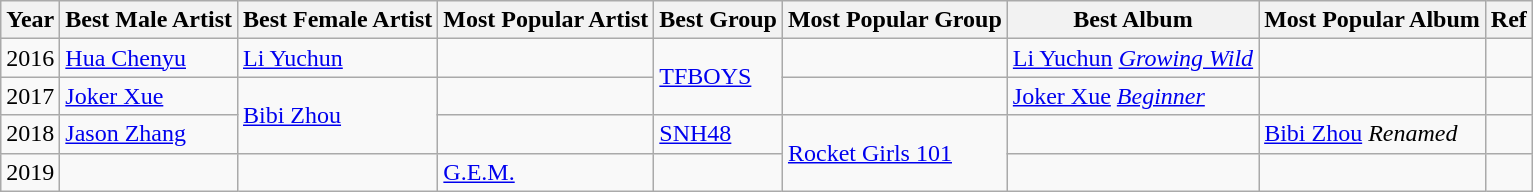<table class="wikitable" style="text-align:left">
<tr>
<th>Year</th>
<th>Best Male Artist</th>
<th>Best Female Artist</th>
<th>Most Popular Artist</th>
<th>Best Group</th>
<th>Most Popular Group</th>
<th>Best Album</th>
<th>Most Popular Album</th>
<th>Ref</th>
</tr>
<tr>
<td>2016</td>
<td><a href='#'>Hua Chenyu</a></td>
<td><a href='#'>Li Yuchun</a></td>
<td></td>
<td rowspan="2"><a href='#'>TFBOYS</a></td>
<td></td>
<td><a href='#'>Li Yuchun</a> <em><a href='#'>Growing Wild</a></em></td>
<td></td>
<td></td>
</tr>
<tr>
<td>2017</td>
<td><a href='#'>Joker Xue</a></td>
<td rowspan="2"><a href='#'>Bibi Zhou</a></td>
<td></td>
<td></td>
<td><a href='#'>Joker Xue</a> <em><a href='#'>Beginner</a></em></td>
<td></td>
<td></td>
</tr>
<tr>
<td>2018</td>
<td><a href='#'>Jason Zhang</a></td>
<td></td>
<td><a href='#'>SNH48</a></td>
<td rowspan="2"><a href='#'>Rocket Girls 101</a></td>
<td></td>
<td><a href='#'>Bibi Zhou</a> <em>Renamed</em></td>
<td></td>
</tr>
<tr>
<td>2019</td>
<td></td>
<td></td>
<td><a href='#'>G.E.M.</a></td>
<td></td>
<td></td>
<td></td>
<td></td>
</tr>
</table>
